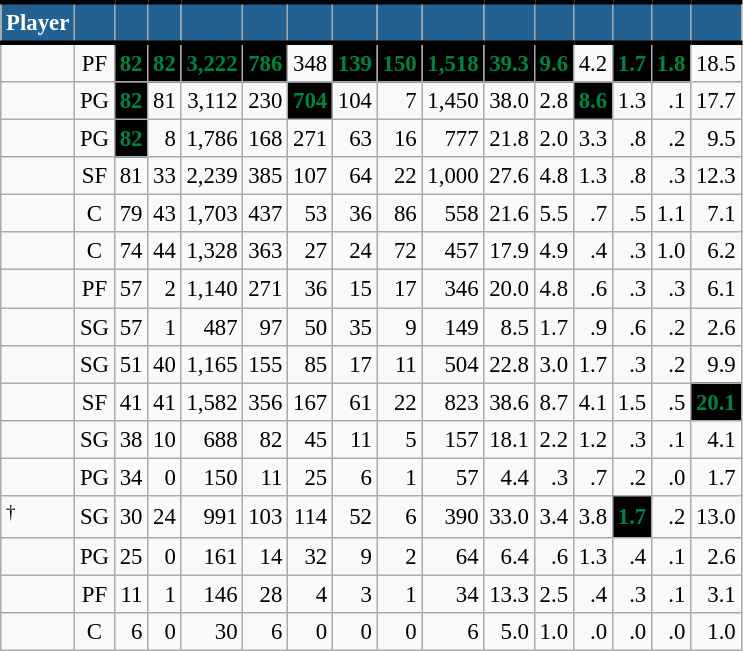<table class="wikitable sortable" style="font-size: 95%; text-align:right;">
<tr>
<th style="background:#236192; color:#FFFFFF; border-top:#010101 3px solid; border-bottom:#010101 3px solid;">Player</th>
<th style="background:#236192; color:#FFFFFF; border-top:#010101 3px solid; border-bottom:#010101 3px solid;"></th>
<th style="background:#236192; color:#FFFFFF; border-top:#010101 3px solid; border-bottom:#010101 3px solid;"></th>
<th style="background:#236192; color:#FFFFFF; border-top:#010101 3px solid; border-bottom:#010101 3px solid;"></th>
<th style="background:#236192; color:#FFFFFF; border-top:#010101 3px solid; border-bottom:#010101 3px solid;"></th>
<th style="background:#236192; color:#FFFFFF; border-top:#010101 3px solid; border-bottom:#010101 3px solid;"></th>
<th style="background:#236192; color:#FFFFFF; border-top:#010101 3px solid; border-bottom:#010101 3px solid;"></th>
<th style="background:#236192; color:#FFFFFF; border-top:#010101 3px solid; border-bottom:#010101 3px solid;"></th>
<th style="background:#236192; color:#FFFFFF; border-top:#010101 3px solid; border-bottom:#010101 3px solid;"></th>
<th style="background:#236192; color:#FFFFFF; border-top:#010101 3px solid; border-bottom:#010101 3px solid;"></th>
<th style="background:#236192; color:#FFFFFF; border-top:#010101 3px solid; border-bottom:#010101 3px solid;"></th>
<th style="background:#236192; color:#FFFFFF; border-top:#010101 3px solid; border-bottom:#010101 3px solid;"></th>
<th style="background:#236192; color:#FFFFFF; border-top:#010101 3px solid; border-bottom:#010101 3px solid;"></th>
<th style="background:#236192; color:#FFFFFF; border-top:#010101 3px solid; border-bottom:#010101 3px solid;"></th>
<th style="background:#236192; color:#FFFFFF; border-top:#010101 3px solid; border-bottom:#010101 3px solid;"></th>
<th style="background:#236192; color:#FFFFFF; border-top:#010101 3px solid; border-bottom:#010101 3px solid;"></th>
</tr>
<tr>
<td style="text-align:left;"></td>
<td style="text-align:center;">PF</td>
<td style="background:#010101; color:#00843D;"><strong>82</strong></td>
<td style="background:#010101; color:#00843D;"><strong>82</strong></td>
<td style="background:#010101; color:#00843D;"><strong>3,222</strong></td>
<td style="background:#010101; color:#00843D;"><strong>786</strong></td>
<td>348</td>
<td style="background:#010101; color:#00843D;"><strong>139</strong></td>
<td style="background:#010101; color:#00843D;"><strong>150</strong></td>
<td style="background:#010101; color:#00843D;"><strong>1,518</strong></td>
<td style="background:#010101; color:#00843D;"><strong>39.3</strong></td>
<td style="background:#010101; color:#00843D;"><strong>9.6</strong></td>
<td>4.2</td>
<td style="background:#010101; color:#00843D;"><strong>1.7</strong></td>
<td style="background:#010101; color:#00843D;"><strong>1.8</strong></td>
<td>18.5</td>
</tr>
<tr>
<td style="text-align:left;"></td>
<td style="text-align:center;">PG</td>
<td style="background:#010101; color:#00843D;"><strong>82</strong></td>
<td>81</td>
<td>3,112</td>
<td>230</td>
<td style="background:#010101; color:#00843D;"><strong>704</strong></td>
<td>104</td>
<td>7</td>
<td>1,450</td>
<td>38.0</td>
<td>2.8</td>
<td style="background:#010101; color:#00843D;"><strong>8.6</strong></td>
<td>1.3</td>
<td>.1</td>
<td>17.7</td>
</tr>
<tr>
<td style="text-align:left;"></td>
<td style="text-align:center;">PG</td>
<td style="background:#010101; color:#00843D;"><strong>82</strong></td>
<td>8</td>
<td>1,786</td>
<td>168</td>
<td>271</td>
<td>63</td>
<td>16</td>
<td>777</td>
<td>21.8</td>
<td>2.0</td>
<td>3.3</td>
<td>.8</td>
<td>.2</td>
<td>9.5</td>
</tr>
<tr>
<td style="text-align:left;"></td>
<td style="text-align:center;">SF</td>
<td>81</td>
<td>33</td>
<td>2,239</td>
<td>385</td>
<td>107</td>
<td>64</td>
<td>22</td>
<td>1,000</td>
<td>27.6</td>
<td>4.8</td>
<td>1.3</td>
<td>.8</td>
<td>.3</td>
<td>12.3</td>
</tr>
<tr>
<td style="text-align:left;"></td>
<td style="text-align:center;">C</td>
<td>79</td>
<td>43</td>
<td>1,703</td>
<td>437</td>
<td>53</td>
<td>36</td>
<td>86</td>
<td>558</td>
<td>21.6</td>
<td>5.5</td>
<td>.7</td>
<td>.5</td>
<td>1.1</td>
<td>7.1</td>
</tr>
<tr>
<td style="text-align:left;"></td>
<td style="text-align:center;">C</td>
<td>74</td>
<td>44</td>
<td>1,328</td>
<td>363</td>
<td>27</td>
<td>24</td>
<td>72</td>
<td>457</td>
<td>17.9</td>
<td>4.9</td>
<td>.4</td>
<td>.3</td>
<td>1.0</td>
<td>6.2</td>
</tr>
<tr>
<td style="text-align:left;"></td>
<td style="text-align:center;">PF</td>
<td>57</td>
<td>2</td>
<td>1,140</td>
<td>271</td>
<td>36</td>
<td>15</td>
<td>17</td>
<td>346</td>
<td>20.0</td>
<td>4.8</td>
<td>.6</td>
<td>.3</td>
<td>.3</td>
<td>6.1</td>
</tr>
<tr>
<td style="text-align:left;"></td>
<td style="text-align:center;">SG</td>
<td>57</td>
<td>1</td>
<td>487</td>
<td>97</td>
<td>50</td>
<td>35</td>
<td>9</td>
<td>149</td>
<td>8.5</td>
<td>1.7</td>
<td>.9</td>
<td>.6</td>
<td>.2</td>
<td>2.6</td>
</tr>
<tr>
<td style="text-align:left;"></td>
<td style="text-align:center;">SG</td>
<td>51</td>
<td>40</td>
<td>1,165</td>
<td>155</td>
<td>85</td>
<td>17</td>
<td>11</td>
<td>504</td>
<td>22.8</td>
<td>3.0</td>
<td>1.7</td>
<td>.3</td>
<td>.2</td>
<td>9.9</td>
</tr>
<tr>
<td style="text-align:left;"></td>
<td style="text-align:center;">SF</td>
<td>41</td>
<td>41</td>
<td>1,582</td>
<td>356</td>
<td>167</td>
<td>61</td>
<td>22</td>
<td>823</td>
<td>38.6</td>
<td>8.7</td>
<td>4.1</td>
<td>1.5</td>
<td>.5</td>
<td style="background:#010101; color:#00843D;"><strong>20.1</strong></td>
</tr>
<tr>
<td style="text-align:left;"></td>
<td style="text-align:center;">SG</td>
<td>38</td>
<td>10</td>
<td>688</td>
<td>82</td>
<td>45</td>
<td>11</td>
<td>5</td>
<td>157</td>
<td>18.1</td>
<td>2.2</td>
<td>1.2</td>
<td>.3</td>
<td>.1</td>
<td>4.1</td>
</tr>
<tr>
<td style="text-align:left;"></td>
<td style="text-align:center;">PG</td>
<td>34</td>
<td>0</td>
<td>150</td>
<td>11</td>
<td>25</td>
<td>6</td>
<td>1</td>
<td>57</td>
<td>4.4</td>
<td>.3</td>
<td>.7</td>
<td>.2</td>
<td>.0</td>
<td>1.7</td>
</tr>
<tr>
<td style="text-align:left;"><sup>†</sup></td>
<td style="text-align:center;">SG</td>
<td>30</td>
<td>24</td>
<td>991</td>
<td>103</td>
<td>114</td>
<td>52</td>
<td>6</td>
<td>390</td>
<td>33.0</td>
<td>3.4</td>
<td>3.8</td>
<td style="background:#010101; color:#00843D;"><strong>1.7</strong></td>
<td>.2</td>
<td>13.0</td>
</tr>
<tr>
<td style="text-align:left;"></td>
<td style="text-align:center;">PG</td>
<td>25</td>
<td>0</td>
<td>161</td>
<td>14</td>
<td>32</td>
<td>9</td>
<td>2</td>
<td>64</td>
<td>6.4</td>
<td>.6</td>
<td>1.3</td>
<td>.4</td>
<td>.1</td>
<td>2.6</td>
</tr>
<tr>
<td style="text-align:left;"></td>
<td style="text-align:center;">PF</td>
<td>11</td>
<td>1</td>
<td>146</td>
<td>28</td>
<td>4</td>
<td>3</td>
<td>1</td>
<td>34</td>
<td>13.3</td>
<td>2.5</td>
<td>.4</td>
<td>.3</td>
<td>.1</td>
<td>3.1</td>
</tr>
<tr>
<td style="text-align:left;"></td>
<td style="text-align:center;">C</td>
<td>6</td>
<td>0</td>
<td>30</td>
<td>6</td>
<td>0</td>
<td>0</td>
<td>0</td>
<td>6</td>
<td>5.0</td>
<td>1.0</td>
<td>.0</td>
<td>.0</td>
<td>.0</td>
<td>1.0</td>
</tr>
</table>
